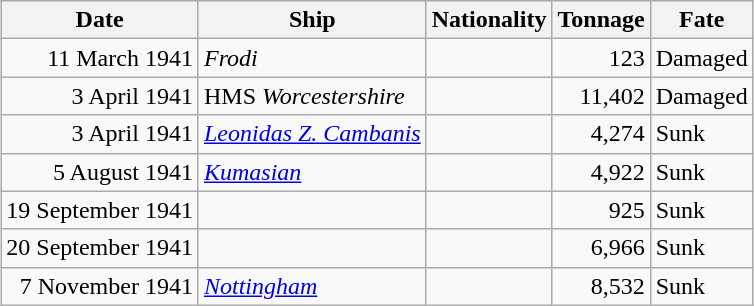<table class="wikitable sortable" style="margin: 1em auto 1em auto;"|->
<tr>
<th>Date</th>
<th>Ship</th>
<th>Nationality</th>
<th>Tonnage</th>
<th>Fate</th>
</tr>
<tr>
<td align="right">11 March 1941</td>
<td align="left"><em>Frodi</em></td>
<td align="left"></td>
<td align="right">123</td>
<td align="left">Damaged</td>
</tr>
<tr>
<td align="right">3 April 1941</td>
<td align="left">HMS <em>Worcestershire</em></td>
<td align="left"></td>
<td align="right">11,402</td>
<td align="left">Damaged</td>
</tr>
<tr>
<td align="right">3 April 1941</td>
<td align="left"><a href='#'><em>Leonidas Z. Cambanis</em></a></td>
<td align="left"></td>
<td align="right">4,274</td>
<td align="left">Sunk</td>
</tr>
<tr>
<td align="right">5 August 1941</td>
<td align="left"><a href='#'><em>Kumasian</em></a></td>
<td align="left"></td>
<td align="right">4,922</td>
<td align="left">Sunk</td>
</tr>
<tr>
<td align="right">19 September 1941</td>
<td align="left"></td>
<td align="left"></td>
<td align="right">925</td>
<td align="left">Sunk</td>
</tr>
<tr>
<td align="right">20 September 1941</td>
<td align="left"></td>
<td align="left"></td>
<td align="right">6,966</td>
<td align="left">Sunk</td>
</tr>
<tr>
<td align="right">7 November 1941</td>
<td align="left"><a href='#'><em>Nottingham</em></a></td>
<td align="left"></td>
<td align="right">8,532</td>
<td align="left">Sunk</td>
</tr>
</table>
